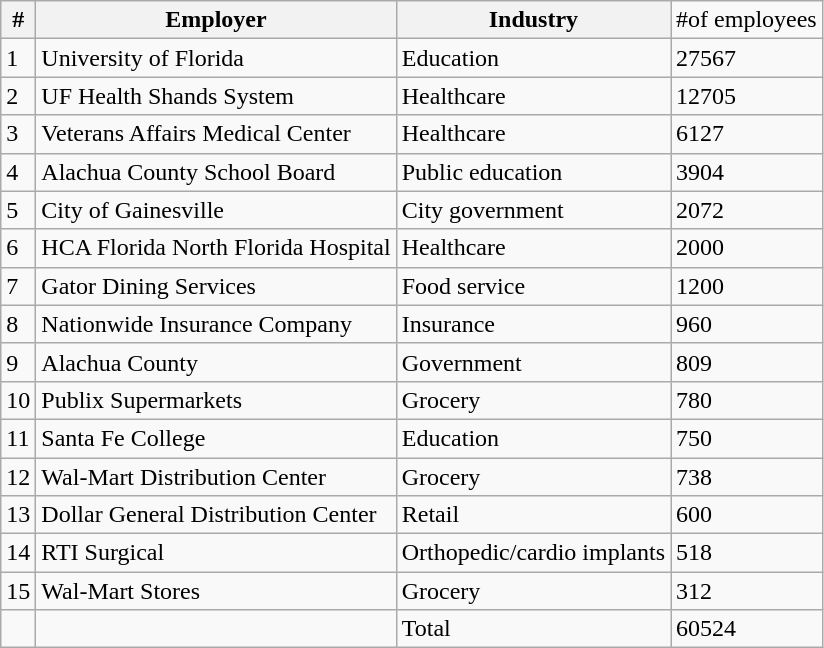<table class="wikitable">
<tr>
<th>#</th>
<th>Employer</th>
<th>Industry</th>
<td>#of employees</td>
</tr>
<tr>
<td>1</td>
<td>University of Florida</td>
<td>Education</td>
<td>27567</td>
</tr>
<tr>
<td>2</td>
<td>UF Health Shands System</td>
<td>Healthcare</td>
<td>12705</td>
</tr>
<tr>
<td>3</td>
<td>Veterans Affairs Medical Center</td>
<td>Healthcare</td>
<td>6127</td>
</tr>
<tr>
<td>4</td>
<td>Alachua County School Board</td>
<td>Public education</td>
<td>3904</td>
</tr>
<tr>
<td>5</td>
<td>City of Gainesville</td>
<td>City government</td>
<td>2072</td>
</tr>
<tr>
<td>6</td>
<td>HCA Florida North Florida Hospital</td>
<td>Healthcare</td>
<td>2000</td>
</tr>
<tr>
<td>7</td>
<td>Gator Dining Services</td>
<td>Food service</td>
<td>1200</td>
</tr>
<tr>
<td>8</td>
<td>Nationwide Insurance Company</td>
<td>Insurance</td>
<td>960</td>
</tr>
<tr>
<td>9</td>
<td>Alachua County</td>
<td>Government</td>
<td>809</td>
</tr>
<tr>
<td>10</td>
<td>Publix Supermarkets</td>
<td>Grocery</td>
<td>780</td>
</tr>
<tr>
<td>11</td>
<td>Santa Fe College</td>
<td>Education</td>
<td>750</td>
</tr>
<tr>
<td>12</td>
<td>Wal-Mart Distribution Center</td>
<td>Grocery</td>
<td>738</td>
</tr>
<tr>
<td>13</td>
<td>Dollar General Distribution Center</td>
<td>Retail</td>
<td>600</td>
</tr>
<tr>
<td>14</td>
<td>RTI Surgical</td>
<td>Orthopedic/cardio implants</td>
<td>518</td>
</tr>
<tr>
<td>15</td>
<td>Wal-Mart Stores</td>
<td>Grocery</td>
<td>312</td>
</tr>
<tr>
<td></td>
<td></td>
<td>Total</td>
<td>60524</td>
</tr>
</table>
